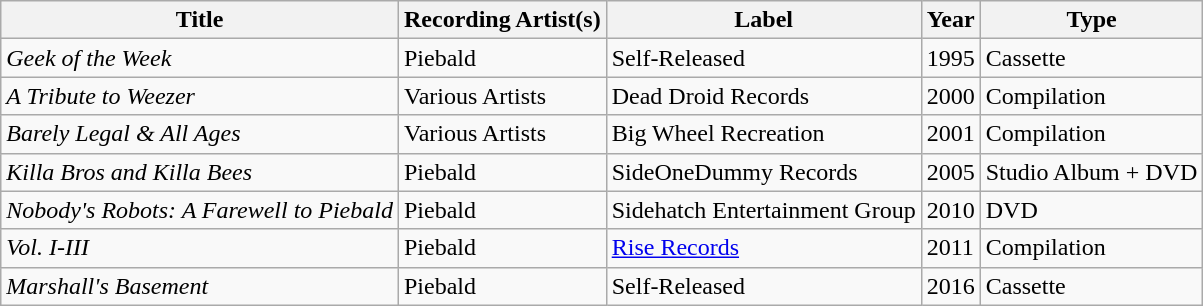<table class="wikitable">
<tr>
<th>Title</th>
<th>Recording Artist(s)</th>
<th>Label</th>
<th>Year</th>
<th>Type</th>
</tr>
<tr>
<td><em>Geek of the Week</em></td>
<td>Piebald</td>
<td>Self-Released</td>
<td>1995</td>
<td>Cassette</td>
</tr>
<tr>
<td><em>A Tribute to Weezer</em></td>
<td>Various Artists</td>
<td>Dead Droid Records</td>
<td>2000</td>
<td>Compilation</td>
</tr>
<tr>
<td><em>Barely Legal & All Ages</em></td>
<td>Various Artists</td>
<td>Big Wheel Recreation</td>
<td>2001</td>
<td>Compilation</td>
</tr>
<tr>
<td><em>Killa Bros and Killa Bees</em></td>
<td>Piebald</td>
<td>SideOneDummy Records</td>
<td>2005</td>
<td>Studio Album + DVD</td>
</tr>
<tr>
<td><em>Nobody's Robots: A Farewell to Piebald</em></td>
<td>Piebald</td>
<td>Sidehatch Entertainment Group</td>
<td>2010</td>
<td>DVD</td>
</tr>
<tr>
<td><em>Vol. I-III</em></td>
<td>Piebald</td>
<td><a href='#'>Rise Records</a></td>
<td>2011</td>
<td>Compilation</td>
</tr>
<tr>
<td><em>Marshall's Basement</em></td>
<td>Piebald</td>
<td>Self-Released</td>
<td>2016</td>
<td>Cassette</td>
</tr>
</table>
